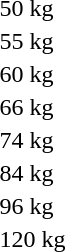<table>
<tr>
<td rowspan=2>50 kg</td>
<td rowspan=2></td>
<td rowspan=2></td>
<td></td>
</tr>
<tr>
<td></td>
</tr>
<tr>
<td rowspan=2>55 kg</td>
<td rowspan=2></td>
<td rowspan=2></td>
<td></td>
</tr>
<tr>
<td></td>
</tr>
<tr>
<td rowspan=2>60 kg</td>
<td rowspan=2></td>
<td rowspan=2></td>
<td></td>
</tr>
<tr>
<td></td>
</tr>
<tr>
<td rowspan=2>66 kg</td>
<td rowspan=2></td>
<td rowspan=2></td>
<td></td>
</tr>
<tr>
<td></td>
</tr>
<tr>
<td rowspan=2>74 kg</td>
<td rowspan=2></td>
<td rowspan=2></td>
<td></td>
</tr>
<tr>
<td></td>
</tr>
<tr>
<td rowspan=2>84 kg</td>
<td rowspan=2></td>
<td rowspan=2></td>
<td></td>
</tr>
<tr>
<td></td>
</tr>
<tr>
<td rowspan=2>96 kg</td>
<td rowspan=2></td>
<td rowspan=2></td>
<td></td>
</tr>
<tr>
<td></td>
</tr>
<tr>
<td rowspan=2>120 kg</td>
<td rowspan=2></td>
<td rowspan=2></td>
<td></td>
</tr>
<tr>
<td></td>
</tr>
<tr>
</tr>
</table>
